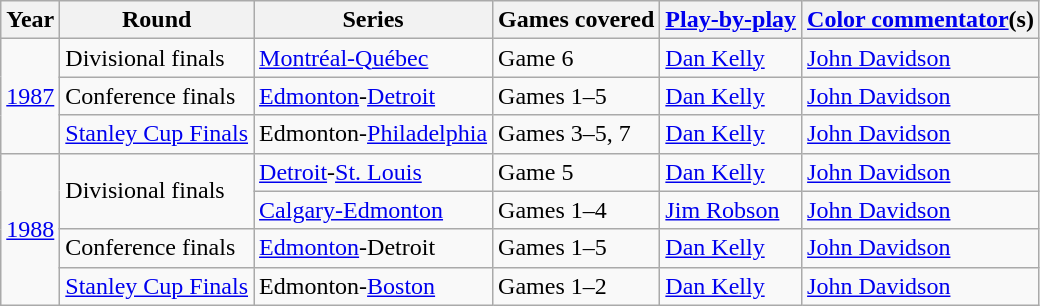<table class="wikitable">
<tr>
<th>Year</th>
<th>Round</th>
<th>Series</th>
<th>Games covered</th>
<th><a href='#'>Play-by-play</a></th>
<th><a href='#'>Color commentator</a>(s)</th>
</tr>
<tr>
<td rowspan=3><a href='#'>1987</a></td>
<td>Divisional finals</td>
<td><a href='#'>Montréal-Québec</a></td>
<td>Game 6</td>
<td><a href='#'>Dan Kelly</a></td>
<td><a href='#'>John Davidson</a></td>
</tr>
<tr>
<td>Conference finals</td>
<td><a href='#'>Edmonton</a>-<a href='#'>Detroit</a></td>
<td>Games 1–5</td>
<td><a href='#'>Dan Kelly</a></td>
<td><a href='#'>John Davidson</a></td>
</tr>
<tr>
<td><a href='#'>Stanley Cup Finals</a></td>
<td>Edmonton-<a href='#'>Philadelphia</a></td>
<td>Games 3–5, 7</td>
<td><a href='#'>Dan Kelly</a></td>
<td><a href='#'>John Davidson</a></td>
</tr>
<tr>
<td rowspan=4><a href='#'>1988</a></td>
<td rowspan=2>Divisional finals</td>
<td><a href='#'>Detroit</a>-<a href='#'>St. Louis</a></td>
<td>Game 5</td>
<td><a href='#'>Dan Kelly</a></td>
<td><a href='#'>John Davidson</a></td>
</tr>
<tr>
<td><a href='#'>Calgary-Edmonton</a></td>
<td>Games 1–4</td>
<td><a href='#'>Jim Robson</a></td>
<td><a href='#'>John Davidson</a></td>
</tr>
<tr>
<td>Conference finals</td>
<td><a href='#'>Edmonton</a>-Detroit</td>
<td>Games 1–5</td>
<td><a href='#'>Dan Kelly</a></td>
<td><a href='#'>John Davidson</a></td>
</tr>
<tr>
<td><a href='#'>Stanley Cup Finals</a></td>
<td>Edmonton-<a href='#'>Boston</a></td>
<td>Games 1–2</td>
<td><a href='#'>Dan Kelly</a></td>
<td><a href='#'>John Davidson</a></td>
</tr>
</table>
